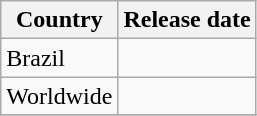<table class="wikitable">
<tr>
<th>Country</th>
<th>Release date</th>
</tr>
<tr>
<td>Brazil</td>
<td></td>
</tr>
<tr>
<td>Worldwide</td>
<td></td>
</tr>
<tr>
</tr>
</table>
